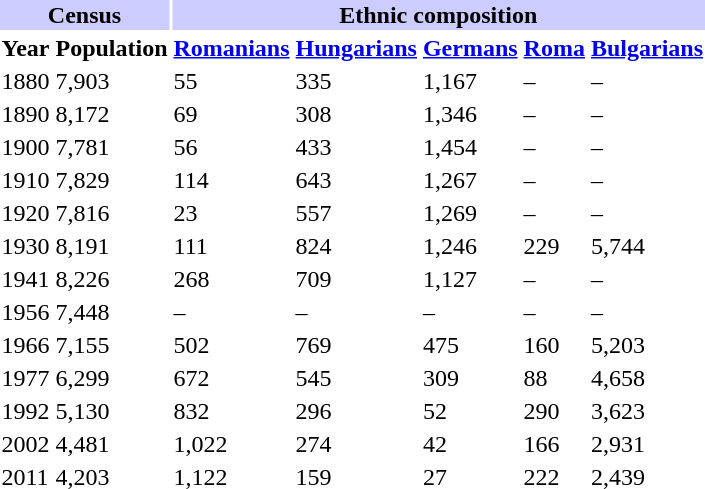<table class="toccolours">
<tr>
<th align="center" colspan="2" style="background:#ccccff;">Census</th>
<th align="center" colspan="5" style="background:#ccccff;">Ethnic composition</th>
</tr>
<tr>
<th>Year</th>
<th>Population</th>
<th><a href='#'>Romanians</a></th>
<th><a href='#'>Hungarians</a></th>
<th><a href='#'>Germans</a></th>
<th><a href='#'>Roma</a></th>
<th><a href='#'>Bulgarians</a></th>
</tr>
<tr>
<td>1880</td>
<td>7,903</td>
<td>55</td>
<td>335</td>
<td>1,167</td>
<td>–</td>
<td>–</td>
</tr>
<tr>
<td>1890</td>
<td>8,172</td>
<td>69</td>
<td>308</td>
<td>1,346</td>
<td>–</td>
<td>–</td>
</tr>
<tr>
<td>1900</td>
<td>7,781</td>
<td>56</td>
<td>433</td>
<td>1,454</td>
<td>–</td>
<td>–</td>
</tr>
<tr>
<td>1910</td>
<td>7,829</td>
<td>114</td>
<td>643</td>
<td>1,267</td>
<td>–</td>
<td>–</td>
</tr>
<tr>
<td>1920</td>
<td>7,816</td>
<td>23</td>
<td>557</td>
<td>1,269</td>
<td>–</td>
<td>–</td>
</tr>
<tr>
<td>1930</td>
<td>8,191</td>
<td>111</td>
<td>824</td>
<td>1,246</td>
<td>229</td>
<td>5,744</td>
</tr>
<tr>
<td>1941</td>
<td>8,226</td>
<td>268</td>
<td>709</td>
<td>1,127</td>
<td>–</td>
<td>–</td>
</tr>
<tr>
<td>1956</td>
<td>7,448</td>
<td>–</td>
<td>–</td>
<td>–</td>
<td>–</td>
<td>–</td>
</tr>
<tr>
<td>1966</td>
<td>7,155</td>
<td>502</td>
<td>769</td>
<td>475</td>
<td>160</td>
<td>5,203</td>
</tr>
<tr>
<td>1977</td>
<td>6,299</td>
<td>672</td>
<td>545</td>
<td>309</td>
<td>88</td>
<td>4,658</td>
</tr>
<tr>
<td>1992</td>
<td>5,130</td>
<td>832</td>
<td>296</td>
<td>52</td>
<td>290</td>
<td>3,623</td>
</tr>
<tr>
<td>2002</td>
<td>4,481</td>
<td>1,022</td>
<td>274</td>
<td>42</td>
<td>166</td>
<td>2,931</td>
</tr>
<tr>
<td>2011</td>
<td>4,203</td>
<td>1,122</td>
<td>159</td>
<td>27</td>
<td>222</td>
<td>2,439</td>
</tr>
</table>
